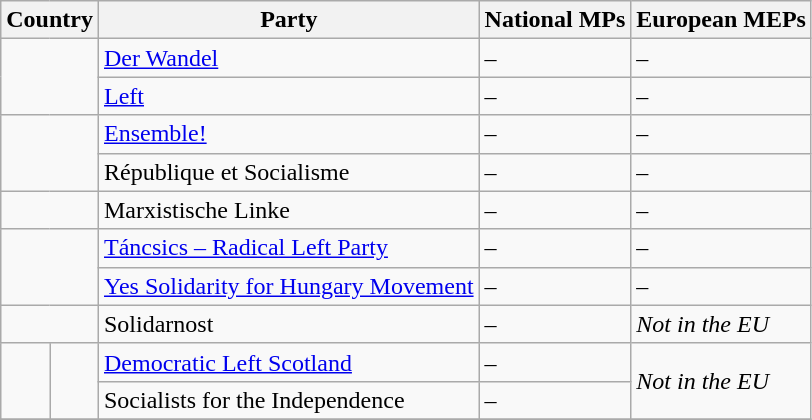<table class="wikitable sortable">
<tr>
<th colspan=2>Country</th>
<th>Party</th>
<th>National MPs</th>
<th>European MEPs</th>
</tr>
<tr>
<td rowspan=2 colspan=2></td>
<td><a href='#'>Der Wandel</a></td>
<td>–</td>
<td>–</td>
</tr>
<tr>
<td><a href='#'>Left</a></td>
<td>–</td>
<td>–</td>
</tr>
<tr>
<td colspan="2" rowspan="2"></td>
<td><a href='#'>Ensemble!</a></td>
<td>–</td>
<td>–</td>
</tr>
<tr>
<td>République et Socialisme</td>
<td>–</td>
<td>–</td>
</tr>
<tr>
<td colspan=2></td>
<td>Marxistische Linke</td>
<td>–</td>
<td>–</td>
</tr>
<tr>
<td colspan=2 rowspan=2></td>
<td><a href='#'>Táncsics – Radical Left Party</a></td>
<td>–</td>
<td>–</td>
</tr>
<tr>
<td><a href='#'>Yes Solidarity for Hungary Movement</a></td>
<td>–</td>
<td>–</td>
</tr>
<tr>
<td colspan=2></td>
<td>Solidarnost</td>
<td>–</td>
<td><em>Not in the EU</em></td>
</tr>
<tr>
<td rowspan=2></td>
<td rowspan=2></td>
<td><a href='#'>Democratic Left Scotland</a></td>
<td>–</td>
<td rowspan=2><em>Not in the EU</em></td>
</tr>
<tr>
<td>Socialists for the Independence</td>
<td>–</td>
</tr>
<tr>
</tr>
</table>
